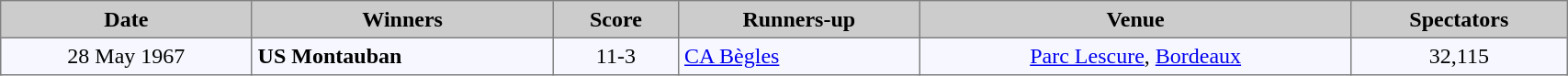<table bgcolor="#f7f8ff" cellpadding="4" width="90%" cellspacing="0" border="1" style="font-size: 100%; border: grey solid 1px; border-collapse: collapse;">
<tr bgcolor="#CCCCCC">
<td align=center><strong>Date</strong></td>
<td align=center><strong>Winners</strong></td>
<td align=center><strong>Score</strong></td>
<td align=center><strong>Runners-up</strong></td>
<td align=center><strong>Venue</strong></td>
<td align=center><strong>Spectators</strong></td>
</tr>
<tr>
<td align=center>28 May 1967</td>
<td><strong>US Montauban</strong></td>
<td align=center>11-3</td>
<td><a href='#'>CA Bègles</a></td>
<td align=center><a href='#'>Parc Lescure</a>, <a href='#'>Bordeaux</a></td>
<td align=center>32,115</td>
</tr>
</table>
